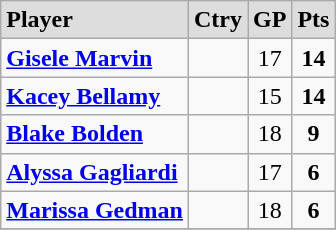<table class="wikitable">
<tr align="center" style="font-weight:bold; background-color:#dddddd;" |>
<td align="left">Player</td>
<td>Ctry</td>
<td>GP</td>
<td>Pts</td>
</tr>
<tr align="center">
<td align="left"><strong><a href='#'>Gisele Marvin</a></strong></td>
<td></td>
<td>17</td>
<td><strong>14</strong></td>
</tr>
<tr align="center">
<td align="left"><strong><a href='#'>Kacey Bellamy</a></strong></td>
<td></td>
<td>15</td>
<td><strong>14</strong></td>
</tr>
<tr align="center">
<td align="left"><strong><a href='#'>Blake Bolden</a></strong></td>
<td></td>
<td>18</td>
<td><strong>9</strong></td>
</tr>
<tr align="center">
<td align="left"><strong><a href='#'>Alyssa Gagliardi</a></strong></td>
<td></td>
<td>17</td>
<td><strong>6</strong></td>
</tr>
<tr align="center">
<td align="left"><strong><a href='#'>Marissa Gedman</a></strong></td>
<td></td>
<td>18</td>
<td><strong>6</strong></td>
</tr>
<tr align="center">
</tr>
</table>
